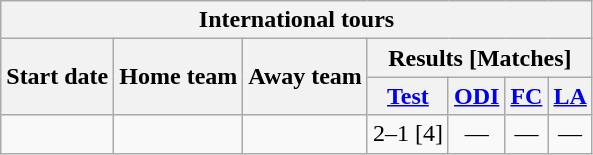<table class="wikitable">
<tr>
<th colspan="7">International tours</th>
</tr>
<tr>
<th rowspan="2">Start date</th>
<th rowspan="2">Home team</th>
<th rowspan="2">Away team</th>
<th colspan="4">Results [Matches]</th>
</tr>
<tr>
<th><a href='#'>Test</a></th>
<th><a href='#'>ODI</a></th>
<th><a href='#'>FC</a></th>
<th><a href='#'>LA</a></th>
</tr>
<tr>
<td><a href='#'></a></td>
<td></td>
<td></td>
<td>2–1 [4]</td>
<td ; style="text-align:center">—</td>
<td ; style="text-align:center">—</td>
<td ; style="text-align:center">—</td>
</tr>
</table>
